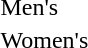<table>
<tr>
<td>Men's<br></td>
<td></td>
<td></td>
<td></td>
</tr>
<tr>
<td>Women's<br></td>
<td></td>
<td></td>
<td></td>
</tr>
</table>
